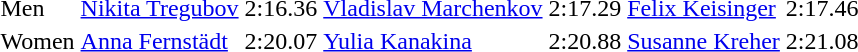<table>
<tr>
<td>Men</td>
<td><a href='#'>Nikita Tregubov</a><br></td>
<td>2:16.36</td>
<td><a href='#'>Vladislav Marchenkov</a><br></td>
<td>2:17.29</td>
<td><a href='#'>Felix Keisinger</a><br></td>
<td>2:17.46</td>
</tr>
<tr>
<td>Women</td>
<td><a href='#'>Anna Fernstädt</a><br></td>
<td>2:20.07</td>
<td><a href='#'>Yulia Kanakina</a><br></td>
<td>2:20.88</td>
<td><a href='#'>Susanne Kreher</a><br></td>
<td>2:21.08</td>
</tr>
</table>
